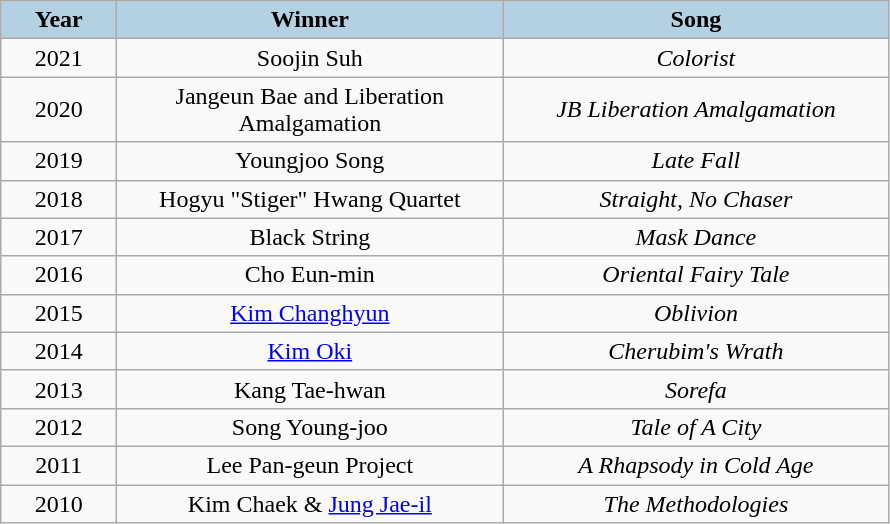<table class="wikitable" style="text-align: center">
<tr>
<th width="70" style="background:#b3d1e3; ">Year</th>
<th width="250" style="background:#b3d1e3; ">Winner</th>
<th width="250" style="background:#b3d1e3; ">Song</th>
</tr>
<tr>
<td>2021</td>
<td>Soojin Suh</td>
<td><em>Colorist</em></td>
</tr>
<tr>
<td>2020</td>
<td>Jangeun Bae and Liberation Amalgamation</td>
<td><em>JB Liberation Amalgamation</em></td>
</tr>
<tr>
<td>2019</td>
<td>Youngjoo Song</td>
<td><em>Late Fall</em></td>
</tr>
<tr>
<td>2018</td>
<td>Hogyu "Stiger" Hwang Quartet</td>
<td><em>Straight, No Chaser</em></td>
</tr>
<tr>
<td>2017</td>
<td>Black String</td>
<td><em>Mask Dance</em></td>
</tr>
<tr>
<td>2016</td>
<td>Cho Eun-min</td>
<td><em>Oriental Fairy Tale</em></td>
</tr>
<tr>
<td>2015</td>
<td><a href='#'>Kim Changhyun</a></td>
<td><em>Oblivion</em></td>
</tr>
<tr>
<td>2014</td>
<td><a href='#'>Kim Oki</a></td>
<td><em>Cherubim's Wrath</em></td>
</tr>
<tr>
<td>2013</td>
<td>Kang Tae-hwan</td>
<td><em>Sorefa</em></td>
</tr>
<tr>
<td>2012</td>
<td>Song Young-joo</td>
<td><em>Tale of A City</em></td>
</tr>
<tr>
<td>2011</td>
<td>Lee Pan-geun Project</td>
<td><em>A Rhapsody in Cold Age</em></td>
</tr>
<tr>
<td>2010</td>
<td>Kim Chaek & <a href='#'>Jung Jae-il</a></td>
<td><em>The Methodologies</em></td>
</tr>
</table>
